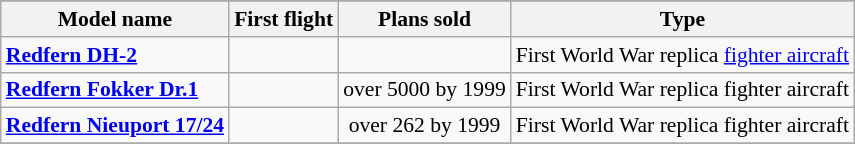<table class="wikitable" align=center style="font-size:90%;">
<tr>
</tr>
<tr style="background:#efefef;">
<th>Model name</th>
<th>First flight</th>
<th>Plans sold</th>
<th>Type</th>
</tr>
<tr>
<td align=left><strong><a href='#'>Redfern DH-2</a></strong></td>
<td align=center></td>
<td align=center></td>
<td align=left>First World War replica <a href='#'>fighter aircraft</a></td>
</tr>
<tr>
<td align=left><strong><a href='#'>Redfern Fokker Dr.1</a></strong></td>
<td align=center></td>
<td align=center>over 5000 by 1999</td>
<td align=left>First World War replica fighter aircraft</td>
</tr>
<tr>
<td align=left><strong><a href='#'>Redfern Nieuport 17/24</a></strong></td>
<td align=center></td>
<td align=center>over 262 by 1999</td>
<td align=left>First World War replica fighter aircraft</td>
</tr>
<tr>
</tr>
</table>
